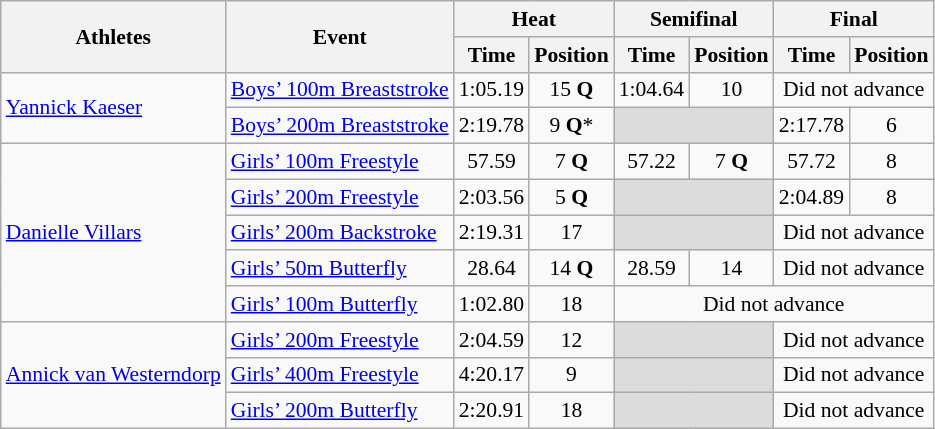<table class="wikitable" border="1" style="font-size:90%">
<tr>
<th rowspan=2>Athletes</th>
<th rowspan=2>Event</th>
<th colspan=2>Heat</th>
<th colspan=2>Semifinal</th>
<th colspan=2>Final</th>
</tr>
<tr>
<th>Time</th>
<th>Position</th>
<th>Time</th>
<th>Position</th>
<th>Time</th>
<th>Position</th>
</tr>
<tr>
<td rowspan=2><a href='#'>Yannick Kaeser</a></td>
<td><a href='#'>Boys’ 100m Breaststroke</a></td>
<td align=center>1:05.19</td>
<td align=center>15 <strong>Q</strong></td>
<td align=center>1:04.64</td>
<td align=center>10</td>
<td colspan="2" align=center>Did not advance</td>
</tr>
<tr>
<td><a href='#'>Boys’ 200m Breaststroke</a></td>
<td align=center>2:19.78</td>
<td align=center>9 <strong>Q</strong>*</td>
<td colspan=2 bgcolor=#DCDCDC></td>
<td align=center>2:17.78</td>
<td align=center>6</td>
</tr>
<tr>
<td rowspan=5><a href='#'>Danielle Villars</a></td>
<td><a href='#'>Girls’ 100m Freestyle</a></td>
<td align=center>57.59</td>
<td align=center>7 <strong>Q</strong></td>
<td align=center>57.22</td>
<td align=center>7 <strong>Q</strong></td>
<td align=center>57.72</td>
<td align=center>8</td>
</tr>
<tr>
<td><a href='#'>Girls’ 200m Freestyle</a></td>
<td align=center>2:03.56</td>
<td align=center>5 <strong>Q</strong></td>
<td colspan=2 bgcolor=#DCDCDC></td>
<td align=center>2:04.89</td>
<td align=center>8</td>
</tr>
<tr>
<td><a href='#'>Girls’ 200m Backstroke</a></td>
<td align=center>2:19.31</td>
<td align=center>17</td>
<td colspan=2 bgcolor=#DCDCDC></td>
<td colspan="2" align=center>Did not advance</td>
</tr>
<tr>
<td><a href='#'>Girls’ 50m Butterfly</a></td>
<td align=center>28.64</td>
<td align=center>14 <strong>Q</strong></td>
<td align=center>28.59</td>
<td align=center>14</td>
<td colspan="2" align=center>Did not advance</td>
</tr>
<tr>
<td><a href='#'>Girls’ 100m Butterfly</a></td>
<td align=center>1:02.80</td>
<td align=center>18</td>
<td colspan="4" align=center>Did not advance</td>
</tr>
<tr>
<td rowspan=3><a href='#'>Annick van Westerndorp</a></td>
<td><a href='#'>Girls’ 200m Freestyle</a></td>
<td align=center>2:04.59</td>
<td align=center>12</td>
<td colspan=2 bgcolor=#DCDCDC></td>
<td colspan="2" align=center>Did not advance</td>
</tr>
<tr>
<td><a href='#'>Girls’ 400m Freestyle</a></td>
<td align=center>4:20.17</td>
<td align=center>9</td>
<td colspan=2 bgcolor=#DCDCDC></td>
<td colspan="2" align=center>Did not advance</td>
</tr>
<tr>
<td><a href='#'>Girls’ 200m Butterfly</a></td>
<td align=center>2:20.91</td>
<td align=center>18</td>
<td colspan=2 bgcolor=#DCDCDC></td>
<td colspan="2" align=center>Did not advance</td>
</tr>
</table>
